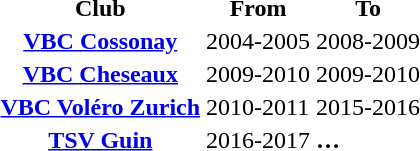<table>
<tr>
<th scope=col>Club</th>
<th scope=col>From</th>
<th scope=col>To</th>
</tr>
<tr>
<th scope=row> <a href='#'>VBC Cossonay</a></th>
<td>2004-2005</td>
<td>2008-2009</td>
</tr>
<tr>
<th scope=row> <a href='#'>VBC Cheseaux</a></th>
<td>2009-2010</td>
<td>2009-2010</td>
</tr>
<tr>
<th scope=row> <a href='#'>VBC Voléro Zurich</a></th>
<td>2010-2011</td>
<td>2015-2016</td>
</tr>
<tr>
<th scope=row> <a href='#'>TSV Guin</a></th>
<td>2016-2017</td>
<td><strong>…</strong></td>
</tr>
</table>
